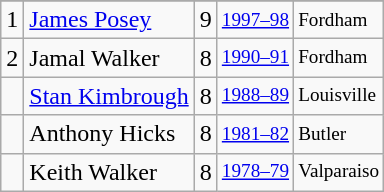<table class="wikitable">
<tr>
</tr>
<tr>
<td>1</td>
<td><a href='#'>James Posey</a></td>
<td>9</td>
<td style="font-size:80%;"><a href='#'>1997–98</a></td>
<td style="font-size:80%;">Fordham</td>
</tr>
<tr>
<td>2</td>
<td>Jamal Walker</td>
<td>8</td>
<td style="font-size:80%;"><a href='#'>1990–91</a></td>
<td style="font-size:80%;">Fordham</td>
</tr>
<tr>
<td></td>
<td><a href='#'>Stan Kimbrough</a></td>
<td>8</td>
<td style="font-size:80%;"><a href='#'>1988–89</a></td>
<td style="font-size:80%;">Louisville</td>
</tr>
<tr>
<td></td>
<td>Anthony Hicks</td>
<td>8</td>
<td style="font-size:80%;"><a href='#'>1981–82</a></td>
<td style="font-size:80%;">Butler</td>
</tr>
<tr>
<td></td>
<td>Keith Walker</td>
<td>8</td>
<td style="font-size:80%;"><a href='#'>1978–79</a></td>
<td style="font-size:80%;">Valparaiso</td>
</tr>
</table>
